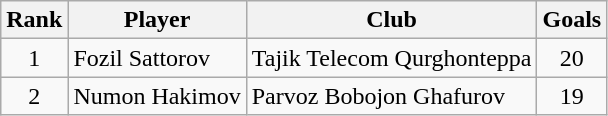<table class="wikitable" style="text-align:center">
<tr>
<th>Rank</th>
<th>Player</th>
<th>Club</th>
<th>Goals</th>
</tr>
<tr>
<td>1</td>
<td align="left"> Fozil Sattorov</td>
<td align="left">Tajik Telecom Qurghonteppa</td>
<td>20</td>
</tr>
<tr>
<td>2</td>
<td align="left"> Numon Hakimov</td>
<td align="left">Parvoz Bobojon Ghafurov</td>
<td>19</td>
</tr>
</table>
